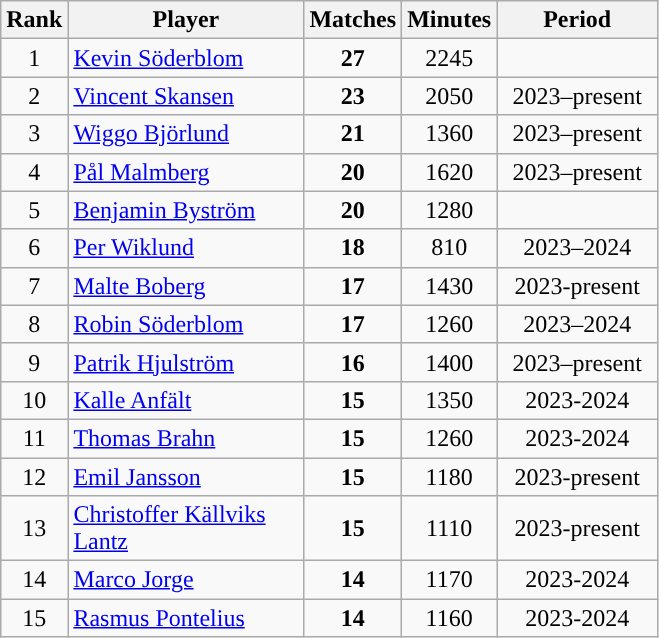<table class="wikitable sortable" style="text-align:center;">
<tr>
<th width=20px>Rank</th>
<th style="width:150px;">Player</th>
<th width=50px>Matches</th>
<th width=50px>Minutes</th>
<th style="width:100px;">Period</th>
</tr>
<tr>
<td>1</td>
<td style="text-align: left;"><a href='#'>Kevin Söderblom</a></td>
<td><strong>27</strong></td>
<td>2245</td>
<td></td>
</tr>
<tr>
<td>2</td>
<td style="text-align: left;"><a href='#'>Vincent Skansen</a></td>
<td><strong>23</strong></td>
<td>2050</td>
<td>2023–present</td>
</tr>
<tr>
<td>3</td>
<td style="text-align: left;"><a href='#'>Wiggo Björlund</a></td>
<td><strong>21</strong></td>
<td>1360</td>
<td>2023–present</td>
</tr>
<tr>
<td>4</td>
<td style="text-align: left;"><a href='#'>Pål Malmberg</a></td>
<td><strong>20</strong></td>
<td>1620</td>
<td>2023–present</td>
</tr>
<tr>
<td>5</td>
<td style="text-align: left;"><a href='#'>Benjamin Byström</a></td>
<td><strong>20</strong></td>
<td>1280</td>
<td></td>
</tr>
<tr>
<td>6</td>
<td style="text-align: left;"><a href='#'>Per Wiklund</a></td>
<td><strong>18</strong></td>
<td>810</td>
<td>2023–2024</td>
</tr>
<tr>
<td>7</td>
<td style="text-align: left"><a href='#'>Malte Boberg</a></td>
<td><strong>17</strong></td>
<td>1430</td>
<td>2023-present</td>
</tr>
<tr>
<td>8</td>
<td style="text-align: left;"><a href='#'>Robin Söderblom</a></td>
<td><strong>17</strong></td>
<td>1260</td>
<td>2023–2024</td>
</tr>
<tr>
<td>9</td>
<td style="text-align: left;"><a href='#'>Patrik Hjulström</a></td>
<td><strong>16</strong></td>
<td>1400</td>
<td>2023–present</td>
</tr>
<tr>
<td>10</td>
<td style="text-align: left"><a href='#'>Kalle Anfält</a></td>
<td><strong>15</strong></td>
<td>1350</td>
<td>2023-2024</td>
</tr>
<tr>
<td>11</td>
<td style="text-align: left"><a href='#'>Thomas Brahn</a></td>
<td><strong>15</strong></td>
<td>1260</td>
<td>2023-2024</td>
</tr>
<tr>
<td>12</td>
<td style="text-align: left"><a href='#'>Emil Jansson</a></td>
<td><strong>15</strong></td>
<td>1180</td>
<td>2023-present</td>
</tr>
<tr>
<td>13</td>
<td style="text-align: left"><a href='#'>Christoffer Källviks Lantz</a></td>
<td><strong>15</strong></td>
<td>1110</td>
<td>2023-present</td>
</tr>
<tr>
<td>14</td>
<td style="text-align: left"><a href='#'>Marco Jorge</a></td>
<td><strong>14</strong></td>
<td>1170</td>
<td>2023-2024</td>
</tr>
<tr>
<td>15</td>
<td style="text-align: left"><a href='#'>Rasmus Pontelius</a></td>
<td><strong>14</strong></td>
<td>1160</td>
<td>2023-2024</td>
</tr>
</table>
